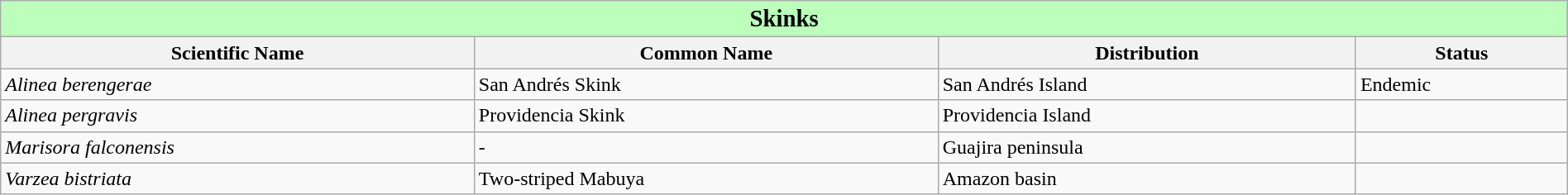<table class="wikitable" style="width:100%;">
<tr>
<td colspan="100%" align="center" bgcolor="#bbffbb"><big><strong>Skinks</strong></big></td>
</tr>
<tr>
<th>Scientific Name</th>
<th>Common Name</th>
<th>Distribution</th>
<th>Status</th>
</tr>
<tr>
<td><em>Alinea berengerae</em></td>
<td>San Andrés Skink</td>
<td>San Andrés Island</td>
<td><span>Endemic</span></td>
</tr>
<tr>
<td><em>Alinea pergravis</em></td>
<td>Providencia Skink</td>
<td>Providencia Island</td>
<td></td>
</tr>
<tr>
<td><em>Marisora falconensis</em></td>
<td>-</td>
<td>Guajira peninsula</td>
<td></td>
</tr>
<tr>
<td><em>Varzea bistriata</em></td>
<td>Two-striped Mabuya</td>
<td>Amazon basin</td>
<td></td>
</tr>
</table>
